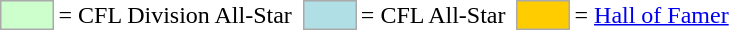<table>
<tr>
<td style="background-color:#CCFFCC; border:1px solid #aaaaaa; width:2em;"></td>
<td>= CFL Division All-Star</td>
<td></td>
<td style="background-color:#B0E0E6; border:1px solid #aaaaaa; width:2em;"></td>
<td>= CFL All-Star</td>
<td></td>
<td style="background-color:#FFCC00; border:1px solid #aaaaaa; width:2em;"></td>
<td>= <a href='#'>Hall of Famer</a></td>
</tr>
</table>
